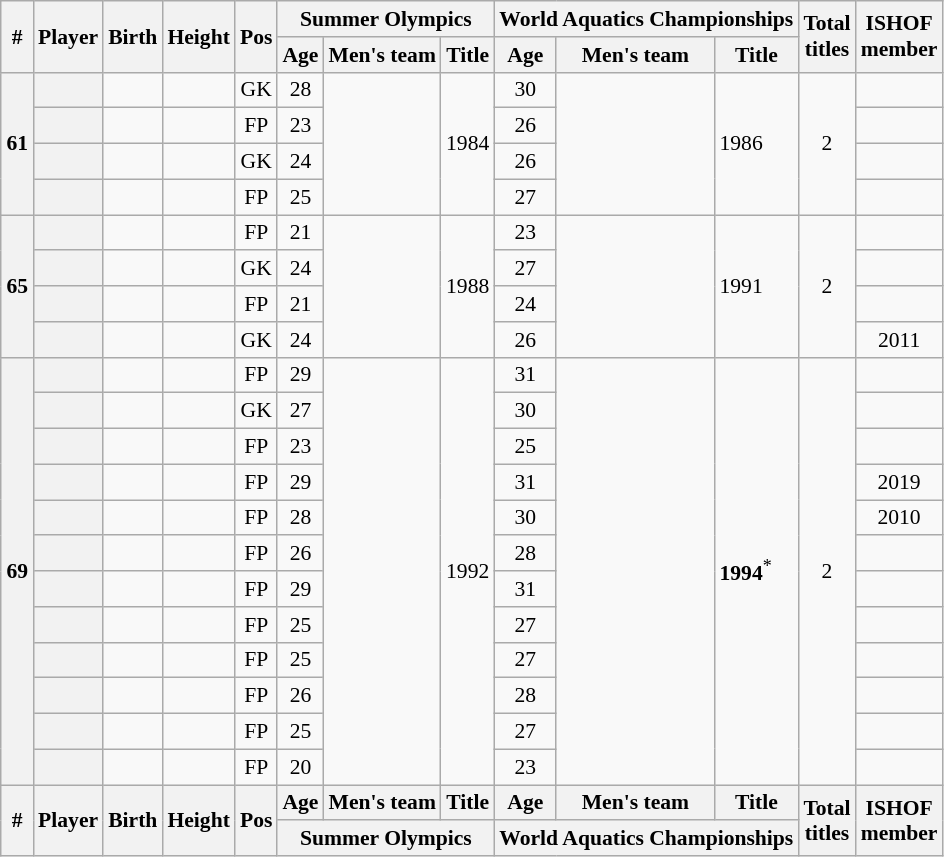<table class="wikitable sortable plainrowheaders sticky-header-multi" style="text-align: center; font-size: 90%; margin-left: 1em;">
<tr>
<th scope="col" rowspan="2">#</th>
<th scope="col" rowspan="2">Player</th>
<th scope="col" rowspan="2">Birth</th>
<th scope="col" rowspan="2">Height</th>
<th scope="col" rowspan="2">Pos</th>
<th scope="colgroup" colspan="3">Summer Olympics</th>
<th scope="colgroup" colspan="3">World Aquatics Championships</th>
<th scope="col" rowspan="2">Total<br>titles</th>
<th scope="col" rowspan="2">ISHOF<br>member</th>
</tr>
<tr>
<th scope="col">Age</th>
<th scope="col">Men's team</th>
<th scope="col">Title</th>
<th scope="col">Age</th>
<th scope="col">Men's team</th>
<th scope="col">Title</th>
</tr>
<tr>
<th scope="rowgroup" rowspan="4" style="text-align: center;"><strong>61</strong></th>
<th scope="row"></th>
<td></td>
<td style="text-align: left;"></td>
<td>GK</td>
<td>28</td>
<td rowspan="4" style="text-align: left;"></td>
<td rowspan="4" style="text-align: left;">1984</td>
<td>30</td>
<td rowspan="4" style="text-align: left;"></td>
<td rowspan="4" style="text-align: left;">1986</td>
<td rowspan="4">2</td>
<td></td>
</tr>
<tr>
<th scope="row"></th>
<td></td>
<td style="text-align: left;"></td>
<td>FP</td>
<td>23</td>
<td>26</td>
<td></td>
</tr>
<tr>
<th scope="row"></th>
<td></td>
<td style="text-align: left;"></td>
<td>GK</td>
<td>24</td>
<td>26</td>
<td></td>
</tr>
<tr>
<th scope="row"></th>
<td></td>
<td style="text-align: left;"></td>
<td>FP</td>
<td>25</td>
<td>27</td>
<td></td>
</tr>
<tr>
<th scope="rowgroup" rowspan="4" style="text-align: center;"><strong>65</strong></th>
<th scope="row"></th>
<td></td>
<td style="text-align: left;"></td>
<td>FP</td>
<td>21</td>
<td rowspan="4" style="text-align: left;"></td>
<td rowspan="4" style="text-align: left;">1988</td>
<td>23</td>
<td rowspan="4" style="text-align: left;"></td>
<td rowspan="4" style="text-align: left;">1991</td>
<td rowspan="4">2</td>
<td></td>
</tr>
<tr>
<th scope="row"></th>
<td></td>
<td style="text-align: left;"></td>
<td>GK</td>
<td>24</td>
<td>27</td>
<td></td>
</tr>
<tr>
<th scope="row"></th>
<td></td>
<td style="text-align: left;"></td>
<td>FP</td>
<td>21</td>
<td>24</td>
<td></td>
</tr>
<tr>
<th scope="row"></th>
<td></td>
<td style="text-align: left;"></td>
<td>GK</td>
<td>24</td>
<td>26</td>
<td>2011</td>
</tr>
<tr>
<th scope="rowgroup" rowspan="12" style="text-align: center;"><strong>69</strong></th>
<th scope="row"></th>
<td></td>
<td style="text-align: left;"></td>
<td>FP</td>
<td>29</td>
<td rowspan="12" style="text-align: left;"></td>
<td rowspan="12" style="text-align: left;">1992</td>
<td>31</td>
<td rowspan="12" style="text-align: left;"></td>
<td rowspan="12" style="text-align: left;"><strong>1994</strong><sup>*</sup></td>
<td rowspan="12">2</td>
<td></td>
</tr>
<tr>
<th scope="row"></th>
<td></td>
<td style="text-align: left;"></td>
<td>GK</td>
<td>27</td>
<td>30</td>
<td></td>
</tr>
<tr>
<th scope="row"></th>
<td></td>
<td style="text-align: left;"></td>
<td>FP</td>
<td>23</td>
<td>25</td>
<td></td>
</tr>
<tr>
<th scope="row"></th>
<td></td>
<td style="text-align: left;"></td>
<td>FP</td>
<td>29</td>
<td>31</td>
<td>2019</td>
</tr>
<tr>
<th scope="row"></th>
<td></td>
<td style="text-align: left;"></td>
<td>FP</td>
<td>28</td>
<td>30</td>
<td>2010</td>
</tr>
<tr>
<th scope="row"></th>
<td></td>
<td style="text-align: left;"></td>
<td>FP</td>
<td>26</td>
<td>28</td>
<td></td>
</tr>
<tr>
<th scope="row"></th>
<td></td>
<td style="text-align: left;"></td>
<td>FP</td>
<td>29</td>
<td>31</td>
<td></td>
</tr>
<tr>
<th scope="row"></th>
<td></td>
<td></td>
<td>FP</td>
<td>25</td>
<td>27</td>
<td></td>
</tr>
<tr>
<th scope="row"></th>
<td></td>
<td style="text-align: left;"></td>
<td>FP</td>
<td>25</td>
<td>27</td>
<td></td>
</tr>
<tr>
<th scope="row"></th>
<td></td>
<td style="text-align: left;"></td>
<td>FP</td>
<td>26</td>
<td>28</td>
<td></td>
</tr>
<tr>
<th scope="row"></th>
<td></td>
<td></td>
<td>FP</td>
<td>25</td>
<td>27</td>
<td></td>
</tr>
<tr>
<th scope="row"></th>
<td></td>
<td style="text-align: left;"></td>
<td>FP</td>
<td>20</td>
<td>23</td>
<td></td>
</tr>
<tr class="sortbottom">
<th rowspan="2">#</th>
<th rowspan="2">Player</th>
<th rowspan="2">Birth</th>
<th rowspan="2">Height</th>
<th rowspan="2">Pos</th>
<th>Age</th>
<th>Men's team</th>
<th>Title</th>
<th>Age</th>
<th>Men's team</th>
<th>Title</th>
<th rowspan="2">Total<br>titles</th>
<th rowspan="2">ISHOF<br>member</th>
</tr>
<tr class="sortbottom">
<th colspan="3">Summer Olympics</th>
<th colspan="3">World Aquatics Championships</th>
</tr>
</table>
